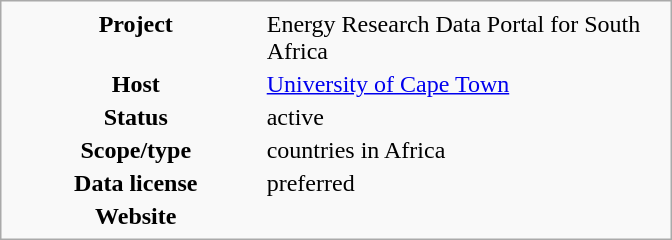<table class="infobox" style="width: 28em">
<tr>
<th style="width: 35%">Project</th>
<td style="width: 55%">Energy Research Data Portal for South Africa</td>
</tr>
<tr>
<th>Host</th>
<td><a href='#'>University of Cape Town</a></td>
</tr>
<tr>
<th>Status</th>
<td>active</td>
</tr>
<tr>
<th>Scope/type</th>
<td>countries in Africa</td>
</tr>
<tr>
<th>Data license</th>
<td><a href='#'></a> preferred</td>
</tr>
<tr>
<th>Website</th>
<td></td>
</tr>
</table>
